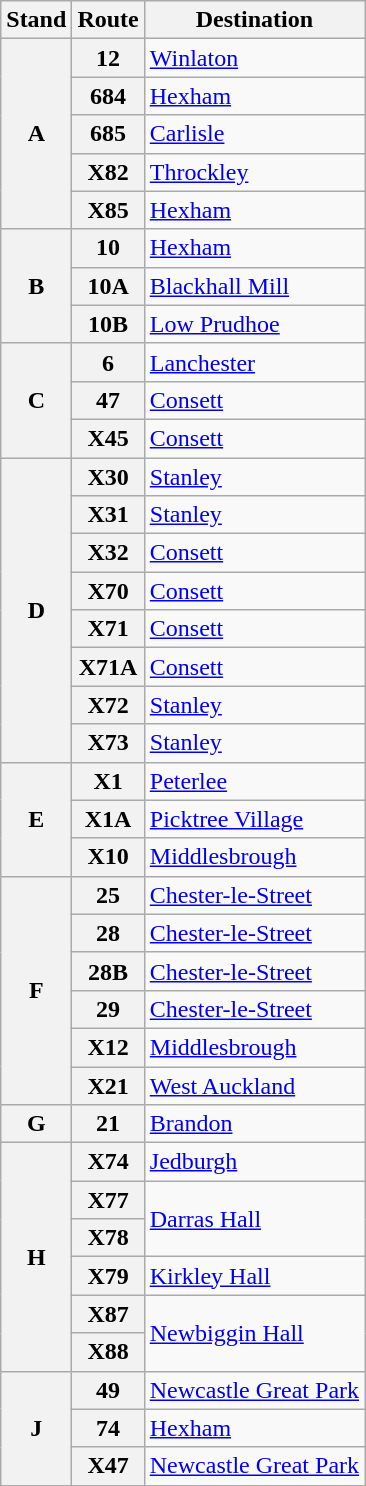<table class="wikitable sortable mw-collapsible mw-collapsed">
<tr>
<th><strong>Stand</strong></th>
<th><strong>Route</strong></th>
<th><strong>Destination</strong></th>
</tr>
<tr>
<th rowspan="5">A</th>
<th>12</th>
<td><a href='#'>Winlaton</a> <br></td>
</tr>
<tr>
<th>684</th>
<td><a href='#'>Hexham</a>  <br></td>
</tr>
<tr>
<th>685</th>
<td><a href='#'>Carlisle</a>  <br></td>
</tr>
<tr>
<th>X82</th>
<td><a href='#'>Throckley</a><br></td>
</tr>
<tr>
<th>X85</th>
<td><a href='#'>Hexham</a>  <br></td>
</tr>
<tr>
<th rowspan="3">B</th>
<th>10</th>
<td><a href='#'>Hexham</a>  <br></td>
</tr>
<tr>
<th>10A</th>
<td><a href='#'>Blackhall Mill</a><br></td>
</tr>
<tr>
<th>10B</th>
<td><a href='#'>Low Prudhoe</a><br></td>
</tr>
<tr>
<th rowspan="3">C</th>
<th>6</th>
<td><a href='#'>Lanchester</a><br></td>
</tr>
<tr>
<th>47</th>
<td><a href='#'>Consett</a> <br></td>
</tr>
<tr>
<th>X45</th>
<td><a href='#'>Consett</a> <br></td>
</tr>
<tr>
<th rowspan="8">D</th>
<th>X30</th>
<td><a href='#'>Stanley</a> <br></td>
</tr>
<tr>
<th>X31</th>
<td><a href='#'>Stanley</a> <br></td>
</tr>
<tr>
<th>X32</th>
<td><a href='#'>Consett</a> <br></td>
</tr>
<tr>
<th>X70</th>
<td><a href='#'>Consett</a> <br></td>
</tr>
<tr>
<th>X71</th>
<td><a href='#'>Consett</a> <br></td>
</tr>
<tr>
<th>X71A</th>
<td><a href='#'>Consett</a> <br></td>
</tr>
<tr>
<th>X72</th>
<td><a href='#'>Stanley</a> <br></td>
</tr>
<tr>
<th>X73</th>
<td><a href='#'>Stanley</a> <br></td>
</tr>
<tr>
<th rowspan="3">E</th>
<th>X1</th>
<td><a href='#'>Peterlee</a> <br></td>
</tr>
<tr>
<th>X1A</th>
<td><a href='#'>Picktree Village</a><br></td>
</tr>
<tr>
<th>X10</th>
<td><a href='#'>Middlesbrough</a>  <br></td>
</tr>
<tr>
<th rowspan="6">F</th>
<th>25</th>
<td><a href='#'>Chester-le-Street</a>  <br></td>
</tr>
<tr>
<th>28</th>
<td><a href='#'>Chester-le-Street</a>  <br></td>
</tr>
<tr>
<th>28B</th>
<td><a href='#'>Chester-le-Street</a>  <br></td>
</tr>
<tr>
<th>29</th>
<td><a href='#'>Chester-le-Street</a>  <br></td>
</tr>
<tr>
<th>X12</th>
<td><a href='#'>Middlesbrough</a>  <br></td>
</tr>
<tr>
<th>X21</th>
<td><a href='#'>West Auckland</a><br></td>
</tr>
<tr>
<th>G</th>
<th>21</th>
<td><a href='#'>Brandon</a><br></td>
</tr>
<tr>
<th rowspan="6">H</th>
<th>X74</th>
<td><a href='#'>Jedburgh</a><br></td>
</tr>
<tr>
<th>X77</th>
<td rowspan="2"><a href='#'>Darras Hall</a><br></td>
</tr>
<tr>
<th>X78</th>
</tr>
<tr>
<th>X79</th>
<td><a href='#'>Kirkley Hall</a><br></td>
</tr>
<tr>
<th>X87</th>
<td rowspan="2"><a href='#'>Newbiggin Hall</a><br></td>
</tr>
<tr>
<th>X88</th>
</tr>
<tr>
<th rowspan="3">J</th>
<th>49</th>
<td><a href='#'>Newcastle Great Park</a><br></td>
</tr>
<tr>
<th>74</th>
<td><a href='#'>Hexham</a>  <br></td>
</tr>
<tr>
<th>X47</th>
<td><a href='#'>Newcastle Great Park</a><br></td>
</tr>
</table>
